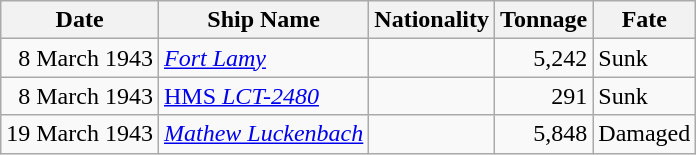<table class="wikitable sortable">
<tr>
<th>Date</th>
<th>Ship Name</th>
<th>Nationality</th>
<th>Tonnage</th>
<th>Fate</th>
</tr>
<tr>
<td align="right">8 March 1943</td>
<td align="left"><a href='#'><em>Fort Lamy</em></a></td>
<td align="left"></td>
<td align="right">5,242</td>
<td align="left">Sunk</td>
</tr>
<tr>
<td align="right">8 March 1943</td>
<td align="left"><a href='#'>HMS <em>LCT-2480</em></a></td>
<td align="left"></td>
<td align="right">291</td>
<td align="left">Sunk</td>
</tr>
<tr>
<td align="right">19 March 1943</td>
<td align="left"><a href='#'><em>Mathew Luckenbach</em></a></td>
<td align="left"></td>
<td align="right">5,848</td>
<td align="left">Damaged</td>
</tr>
</table>
